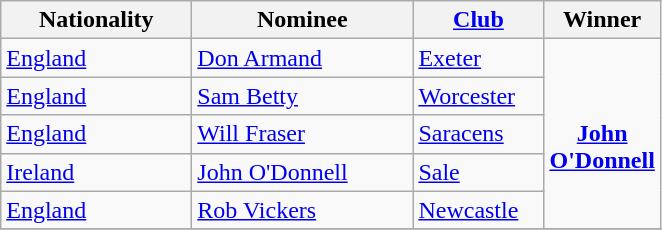<table class="wikitable">
<tr>
<th width=120>Nationality</th>
<th width=140>Nominee</th>
<th width=80><a href='#'>Club</a></th>
<th width=70>Winner</th>
</tr>
<tr>
<td> <a href='#'>England</a></td>
<td><a href='#'>Don Armand</a></td>
<td><a href='#'>Exeter</a></td>
<td rowspan=5 align=center><br><strong><a href='#'>John O'Donnell</a></strong></td>
</tr>
<tr>
<td> <a href='#'>England</a></td>
<td><a href='#'>Sam Betty</a></td>
<td><a href='#'>Worcester</a></td>
</tr>
<tr>
<td> <a href='#'>England</a></td>
<td><a href='#'>Will Fraser</a></td>
<td><a href='#'>Saracens</a></td>
</tr>
<tr>
<td> <a href='#'>Ireland</a></td>
<td><a href='#'>John O'Donnell</a></td>
<td><a href='#'>Sale</a></td>
</tr>
<tr>
<td> <a href='#'>England</a></td>
<td><a href='#'>Rob Vickers</a></td>
<td><a href='#'>Newcastle</a></td>
</tr>
<tr>
</tr>
</table>
